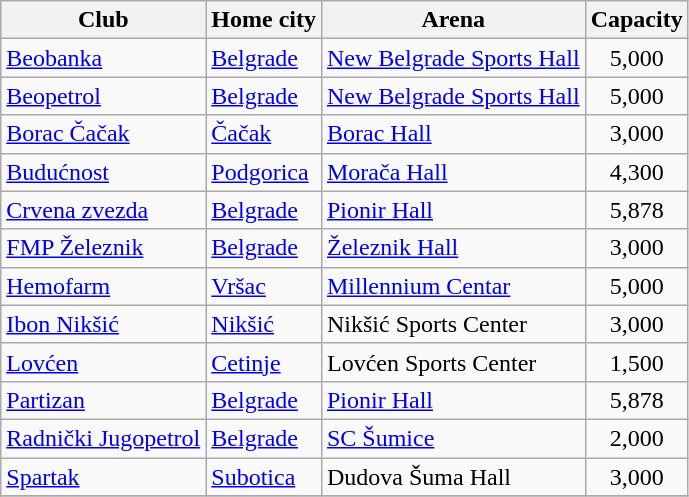<table class="wikitable">
<tr>
<th>Club</th>
<th>Home city</th>
<th>Arena</th>
<th>Capacity</th>
</tr>
<tr>
<td><a href='#'>Beobanka</a></td>
<td><a href='#'>Belgrade</a></td>
<td><a href='#'>New Belgrade Sports Hall</a></td>
<td style="text-align:center">5,000</td>
</tr>
<tr>
<td><a href='#'>Beopetrol</a></td>
<td><a href='#'>Belgrade</a></td>
<td><a href='#'>New Belgrade Sports Hall</a></td>
<td style="text-align:center">5,000</td>
</tr>
<tr>
<td><a href='#'>Borac Čačak</a></td>
<td><a href='#'>Čačak</a></td>
<td><a href='#'>Borac Hall</a></td>
<td style="text-align:center">3,000</td>
</tr>
<tr>
<td><a href='#'>Budućnost</a></td>
<td><a href='#'>Podgorica</a></td>
<td><a href='#'>Morača Hall</a></td>
<td style="text-align:center">4,300</td>
</tr>
<tr>
<td><a href='#'>Crvena zvezda</a></td>
<td><a href='#'>Belgrade</a></td>
<td><a href='#'>Pionir Hall</a></td>
<td style="text-align:center">5,878</td>
</tr>
<tr>
<td><a href='#'>FMP Železnik</a></td>
<td><a href='#'>Belgrade</a></td>
<td><a href='#'>Železnik Hall</a></td>
<td style="text-align:center">3,000</td>
</tr>
<tr>
<td><a href='#'>Hemofarm</a></td>
<td><a href='#'>Vršac</a></td>
<td><a href='#'>Millennium Centar</a></td>
<td style="text-align:center">5,000</td>
</tr>
<tr>
<td><a href='#'>Ibon Nikšić</a></td>
<td><a href='#'>Nikšić</a></td>
<td>Nikšić Sports Center</td>
<td style="text-align:center">3,000</td>
</tr>
<tr>
<td><a href='#'>Lovćen</a></td>
<td><a href='#'>Cetinje</a></td>
<td>Lovćen Sports Center</td>
<td style="text-align:center">1,500</td>
</tr>
<tr>
<td><a href='#'>Partizan</a></td>
<td><a href='#'>Belgrade</a></td>
<td><a href='#'>Pionir Hall</a></td>
<td style="text-align:center">5,878</td>
</tr>
<tr>
<td><a href='#'>Radnički Jugopetrol</a></td>
<td><a href='#'>Belgrade</a></td>
<td><a href='#'>SC Šumice</a></td>
<td style="text-align:center">2,000</td>
</tr>
<tr>
<td><a href='#'>Spartak</a></td>
<td><a href='#'>Subotica</a></td>
<td>Dudova Šuma Hall</td>
<td style="text-align:center">3,000</td>
</tr>
<tr>
</tr>
</table>
